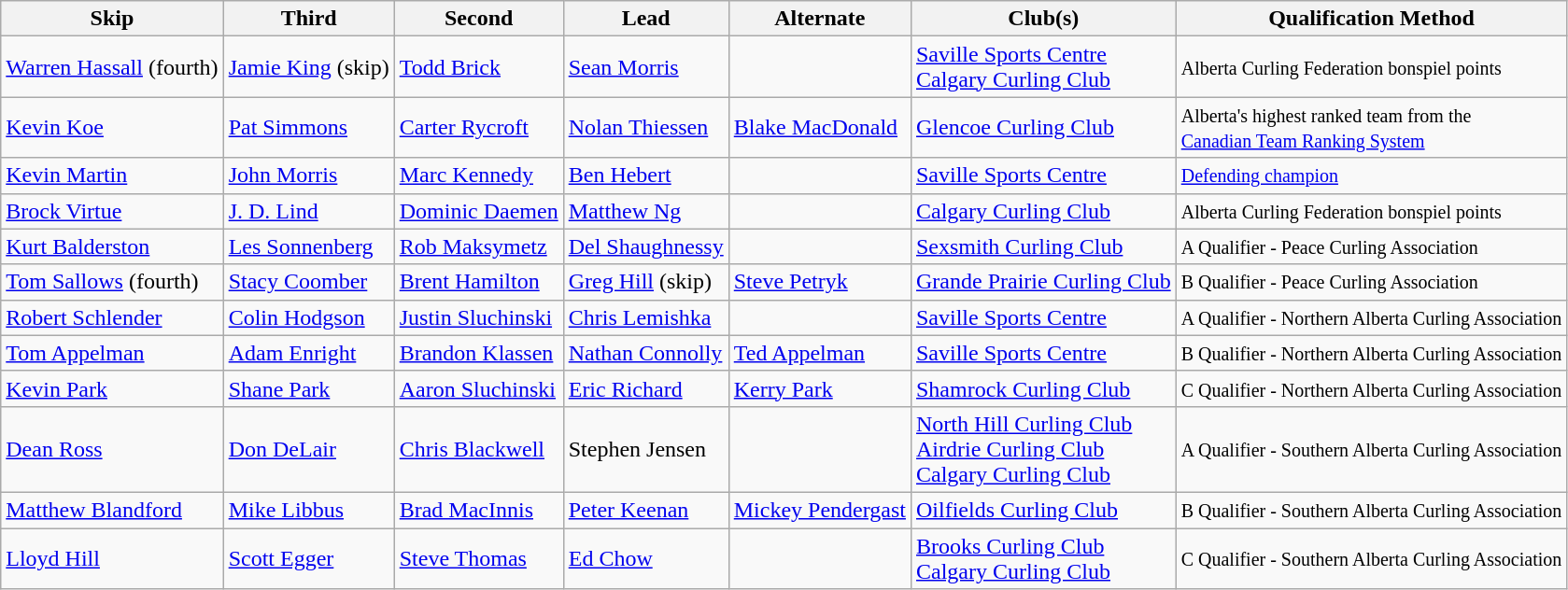<table class="wikitable">
<tr>
<th>Skip</th>
<th>Third</th>
<th>Second</th>
<th>Lead</th>
<th>Alternate</th>
<th>Club(s)</th>
<th>Qualification Method</th>
</tr>
<tr>
<td><a href='#'>Warren Hassall</a> (fourth)</td>
<td><a href='#'>Jamie King</a> (skip)</td>
<td><a href='#'>Todd Brick</a></td>
<td><a href='#'>Sean Morris</a></td>
<td></td>
<td><a href='#'>Saville Sports Centre</a> <br> <a href='#'>Calgary Curling Club</a></td>
<td><small>Alberta Curling Federation bonspiel points</small></td>
</tr>
<tr>
<td><a href='#'>Kevin Koe</a></td>
<td><a href='#'>Pat Simmons</a></td>
<td><a href='#'>Carter Rycroft</a></td>
<td><a href='#'>Nolan Thiessen</a></td>
<td><a href='#'>Blake MacDonald</a></td>
<td><a href='#'>Glencoe Curling Club</a></td>
<td><small>Alberta's highest ranked team from the <br><a href='#'>Canadian Team Ranking System</a></small></td>
</tr>
<tr>
<td><a href='#'>Kevin Martin</a></td>
<td><a href='#'>John Morris</a></td>
<td><a href='#'>Marc Kennedy</a></td>
<td><a href='#'>Ben Hebert</a></td>
<td></td>
<td><a href='#'>Saville Sports Centre</a></td>
<td><small><a href='#'>Defending champion</a></small></td>
</tr>
<tr>
<td><a href='#'>Brock Virtue</a></td>
<td><a href='#'>J. D. Lind</a></td>
<td><a href='#'>Dominic Daemen</a></td>
<td><a href='#'>Matthew Ng</a></td>
<td></td>
<td><a href='#'>Calgary Curling Club</a></td>
<td><small>Alberta Curling Federation bonspiel points</small></td>
</tr>
<tr>
<td><a href='#'>Kurt Balderston</a></td>
<td><a href='#'>Les Sonnenberg</a></td>
<td><a href='#'>Rob Maksymetz</a></td>
<td><a href='#'>Del Shaughnessy</a></td>
<td></td>
<td><a href='#'>Sexsmith Curling Club</a></td>
<td><small>A Qualifier - Peace Curling Association</small></td>
</tr>
<tr>
<td><a href='#'>Tom Sallows</a> (fourth)</td>
<td><a href='#'>Stacy Coomber</a></td>
<td><a href='#'>Brent Hamilton</a></td>
<td><a href='#'>Greg Hill</a> (skip)</td>
<td><a href='#'>Steve Petryk</a></td>
<td><a href='#'>Grande Prairie Curling Club</a></td>
<td><small>B Qualifier - Peace Curling Association</small></td>
</tr>
<tr>
<td><a href='#'>Robert Schlender</a></td>
<td><a href='#'>Colin Hodgson</a></td>
<td><a href='#'>Justin Sluchinski</a></td>
<td><a href='#'>Chris Lemishka</a></td>
<td></td>
<td><a href='#'>Saville Sports Centre</a></td>
<td><small>A Qualifier - Northern Alberta Curling Association</small></td>
</tr>
<tr>
<td><a href='#'>Tom Appelman</a></td>
<td><a href='#'>Adam Enright</a></td>
<td><a href='#'>Brandon Klassen</a></td>
<td><a href='#'>Nathan Connolly</a></td>
<td><a href='#'>Ted Appelman</a></td>
<td><a href='#'>Saville Sports Centre</a></td>
<td><small>B Qualifier - Northern Alberta Curling Association</small></td>
</tr>
<tr>
<td><a href='#'>Kevin Park</a></td>
<td><a href='#'>Shane Park</a></td>
<td><a href='#'>Aaron Sluchinski</a></td>
<td><a href='#'>Eric Richard</a></td>
<td><a href='#'>Kerry Park</a></td>
<td><a href='#'>Shamrock Curling Club</a></td>
<td><small>C Qualifier - Northern Alberta Curling Association</small></td>
</tr>
<tr>
<td><a href='#'>Dean Ross</a></td>
<td><a href='#'>Don DeLair</a></td>
<td><a href='#'>Chris Blackwell</a></td>
<td>Stephen Jensen</td>
<td></td>
<td><a href='#'>North Hill Curling Club</a> <br> <a href='#'>Airdrie Curling Club</a> <br> <a href='#'>Calgary Curling Club</a></td>
<td><small>A Qualifier - Southern Alberta Curling Association</small></td>
</tr>
<tr>
<td><a href='#'>Matthew Blandford</a></td>
<td><a href='#'>Mike Libbus</a></td>
<td><a href='#'>Brad MacInnis</a></td>
<td><a href='#'>Peter Keenan</a></td>
<td><a href='#'>Mickey Pendergast</a></td>
<td><a href='#'>Oilfields Curling Club</a></td>
<td><small>B Qualifier - Southern Alberta Curling Association</small></td>
</tr>
<tr>
<td><a href='#'>Lloyd Hill</a></td>
<td><a href='#'>Scott Egger</a></td>
<td><a href='#'>Steve Thomas</a></td>
<td><a href='#'>Ed Chow</a></td>
<td></td>
<td><a href='#'>Brooks Curling Club</a> <br> <a href='#'>Calgary Curling Club</a></td>
<td><small>C Qualifier - Southern Alberta Curling Association</small></td>
</tr>
</table>
